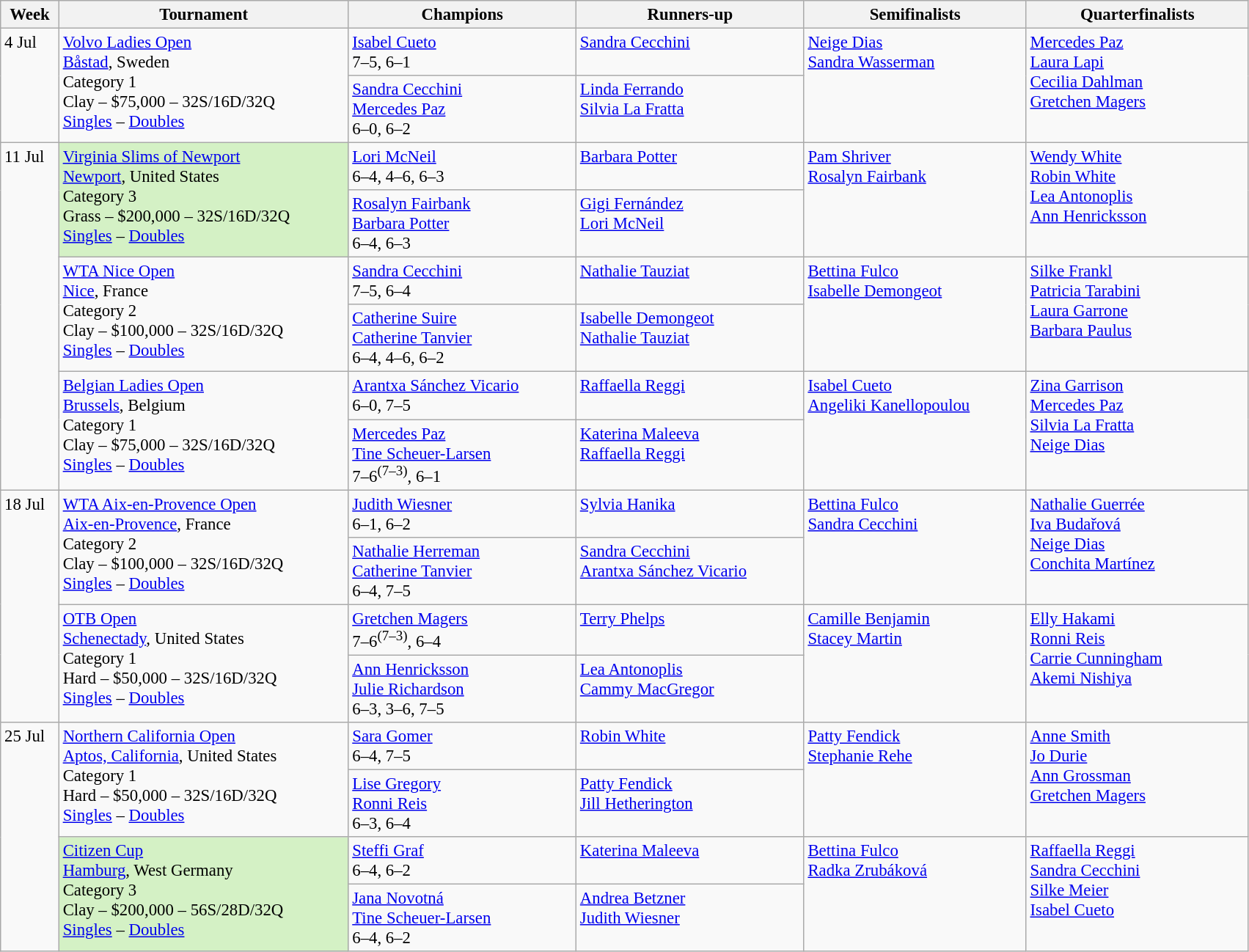<table class=wikitable style=font-size:95%>
<tr>
<th style="width:46px;">Week</th>
<th style="width:256px;">Tournament</th>
<th style="width:200px;">Champions</th>
<th style="width:200px;">Runners-up</th>
<th style="width:195px;">Semifinalists</th>
<th style="width:195px;">Quarterfinalists</th>
</tr>
<tr valign="top">
<td rowspan=2>4 Jul</td>
<td rowspan=2><a href='#'>Volvo Ladies Open</a><br><a href='#'>Båstad</a>, Sweden<br>Category 1 <br>Clay – $75,000 – 32S/16D/32Q <br><a href='#'>Singles</a> – <a href='#'>Doubles</a></td>
<td> <a href='#'>Isabel Cueto</a><br>7–5, 6–1</td>
<td> <a href='#'>Sandra Cecchini</a></td>
<td rowspan=2> <a href='#'>Neige Dias</a> <br> <a href='#'>Sandra Wasserman</a></td>
<td rowspan=2> <a href='#'>Mercedes Paz</a> <br> <a href='#'>Laura Lapi</a> <br> <a href='#'>Cecilia Dahlman</a> <br> <a href='#'>Gretchen Magers</a></td>
</tr>
<tr valign="top">
<td> <a href='#'>Sandra Cecchini</a><br> <a href='#'>Mercedes Paz</a><br>6–0, 6–2</td>
<td> <a href='#'>Linda Ferrando</a><br> <a href='#'>Silvia La Fratta</a></td>
</tr>
<tr valign="top">
<td rowspan=6>11 Jul</td>
<td rowspan=2 style="background:#D4F1C5;"><a href='#'>Virginia Slims of Newport</a><br> <a href='#'>Newport</a>, United States<br>Category 3 <br>Grass – $200,000 – 32S/16D/32Q <br><a href='#'>Singles</a> – <a href='#'>Doubles</a></td>
<td> <a href='#'>Lori McNeil</a><br>6–4, 4–6, 6–3</td>
<td> <a href='#'>Barbara Potter</a></td>
<td rowspan=2> <a href='#'>Pam Shriver</a> <br> <a href='#'>Rosalyn Fairbank</a></td>
<td rowspan=2> <a href='#'>Wendy White</a> <br> <a href='#'>Robin White</a> <br> <a href='#'>Lea Antonoplis</a> <br> <a href='#'>Ann Henricksson</a></td>
</tr>
<tr valign="top">
<td> <a href='#'>Rosalyn Fairbank</a> <br> <a href='#'>Barbara Potter</a><br>6–4, 6–3</td>
<td> <a href='#'>Gigi Fernández</a><br> <a href='#'>Lori McNeil</a></td>
</tr>
<tr valign="top">
<td rowspan=2><a href='#'>WTA Nice Open</a><br> <a href='#'>Nice</a>, France <br>Category 2 <br>Clay – $100,000 – 32S/16D/32Q <br><a href='#'>Singles</a> – <a href='#'>Doubles</a></td>
<td> <a href='#'>Sandra Cecchini</a><br>7–5, 6–4</td>
<td> <a href='#'>Nathalie Tauziat</a></td>
<td rowspan=2> <a href='#'>Bettina Fulco</a> <br> <a href='#'>Isabelle Demongeot</a></td>
<td rowspan=2> <a href='#'>Silke Frankl</a> <br> <a href='#'>Patricia Tarabini</a> <br> <a href='#'>Laura Garrone</a> <br> <a href='#'>Barbara Paulus</a></td>
</tr>
<tr valign="top">
<td> <a href='#'>Catherine Suire</a><br> <a href='#'>Catherine Tanvier</a><br>6–4, 4–6, 6–2</td>
<td> <a href='#'>Isabelle Demongeot</a><br> <a href='#'>Nathalie Tauziat</a></td>
</tr>
<tr valign="top">
<td rowspan=2><a href='#'>Belgian Ladies Open</a><br><a href='#'>Brussels</a>, Belgium <br>Category 1 <br>Clay – $75,000 – 32S/16D/32Q <br><a href='#'>Singles</a> – <a href='#'>Doubles</a></td>
<td> <a href='#'>Arantxa Sánchez Vicario</a><br>6–0, 7–5</td>
<td> <a href='#'>Raffaella Reggi</a></td>
<td rowspan=2> <a href='#'>Isabel Cueto</a> <br> <a href='#'>Angeliki Kanellopoulou</a></td>
<td rowspan=2> <a href='#'>Zina Garrison</a> <br> <a href='#'>Mercedes Paz</a> <br> <a href='#'>Silvia La Fratta</a> <br> <a href='#'>Neige Dias</a></td>
</tr>
<tr valign="top">
<td> <a href='#'>Mercedes Paz</a><br> <a href='#'>Tine Scheuer-Larsen</a><br> 7–6<sup>(7–3)</sup>, 6–1</td>
<td> <a href='#'>Katerina Maleeva</a><br> <a href='#'>Raffaella Reggi</a></td>
</tr>
<tr valign="top">
<td rowspan=4>18 Jul</td>
<td rowspan=2><a href='#'>WTA Aix-en-Provence Open</a><br><a href='#'>Aix-en-Provence</a>, France <br>Category 2 <br>Clay – $100,000 – 32S/16D/32Q <br><a href='#'>Singles</a> – <a href='#'>Doubles</a></td>
<td> <a href='#'>Judith Wiesner</a><br>6–1, 6–2</td>
<td> <a href='#'>Sylvia Hanika</a></td>
<td rowspan=2> <a href='#'>Bettina Fulco</a> <br> <a href='#'>Sandra Cecchini</a></td>
<td rowspan=2> <a href='#'>Nathalie Guerrée</a>  <br> <a href='#'>Iva Budařová</a> <br> <a href='#'>Neige Dias</a> <br> <a href='#'>Conchita Martínez</a></td>
</tr>
<tr valign="top">
<td> <a href='#'>Nathalie Herreman</a> <br> <a href='#'>Catherine Tanvier</a><br>6–4, 7–5</td>
<td> <a href='#'>Sandra Cecchini</a><br> <a href='#'>Arantxa Sánchez Vicario</a></td>
</tr>
<tr valign="top">
<td rowspan=2><a href='#'>OTB Open</a><br><a href='#'>Schenectady</a>, United States <br>Category 1 <br>Hard – $50,000 – 32S/16D/32Q <br><a href='#'>Singles</a> – <a href='#'>Doubles</a></td>
<td> <a href='#'>Gretchen Magers</a><br>7–6<sup>(7–3)</sup>, 6–4</td>
<td> <a href='#'>Terry Phelps</a></td>
<td rowspan=2> <a href='#'>Camille Benjamin</a> <br> <a href='#'>Stacey Martin</a></td>
<td rowspan=2> <a href='#'>Elly Hakami</a> <br> <a href='#'>Ronni Reis</a><br> <a href='#'>Carrie Cunningham</a> <br> <a href='#'>Akemi Nishiya</a></td>
</tr>
<tr valign="top">
<td> <a href='#'>Ann Henricksson</a><br> <a href='#'>Julie Richardson</a><br> 6–3, 3–6, 7–5</td>
<td> <a href='#'>Lea Antonoplis</a><br> <a href='#'>Cammy MacGregor</a></td>
</tr>
<tr valign="top">
<td rowspan=4>25 Jul</td>
<td rowspan=2><a href='#'>Northern California Open</a><br><a href='#'>Aptos, California</a>, United States<br>Category 1 <br>Hard – $50,000 – 32S/16D/32Q <br><a href='#'>Singles</a> – <a href='#'>Doubles</a></td>
<td> <a href='#'>Sara Gomer</a><br>6–4, 7–5</td>
<td> <a href='#'>Robin White</a></td>
<td rowspan=2> <a href='#'>Patty Fendick</a> <br> <a href='#'>Stephanie Rehe</a></td>
<td rowspan=2> <a href='#'>Anne Smith</a>  <br> <a href='#'>Jo Durie</a> <br> <a href='#'>Ann Grossman</a> <br> <a href='#'>Gretchen Magers</a></td>
</tr>
<tr valign="top">
<td> <a href='#'>Lise Gregory</a><br> <a href='#'>Ronni Reis</a><br>6–3, 6–4</td>
<td> <a href='#'>Patty Fendick</a> <br> <a href='#'>Jill Hetherington</a></td>
</tr>
<tr valign=top>
<td rowspan=2 style="background:#D4F1C5;"><a href='#'>Citizen Cup</a><br><a href='#'>Hamburg</a>, West Germany <br>Category 3 <br>Clay – $200,000 – 56S/28D/32Q <br><a href='#'>Singles</a> – <a href='#'>Doubles</a></td>
<td> <a href='#'>Steffi Graf</a> <br>6–4, 6–2</td>
<td> <a href='#'>Katerina Maleeva</a></td>
<td rowspan=2> <a href='#'>Bettina Fulco</a> <br> <a href='#'>Radka Zrubáková</a> <br></td>
<td rowspan=2> <a href='#'>Raffaella Reggi</a> <br> <a href='#'>Sandra Cecchini</a><br>  <a href='#'>Silke Meier</a> <br> <a href='#'>Isabel Cueto</a></td>
</tr>
<tr valign="top">
<td> <a href='#'>Jana Novotná</a><br> <a href='#'>Tine Scheuer-Larsen</a> <br>6–4, 6–2</td>
<td> <a href='#'>Andrea Betzner</a><br> <a href='#'>Judith Wiesner</a></td>
</tr>
</table>
